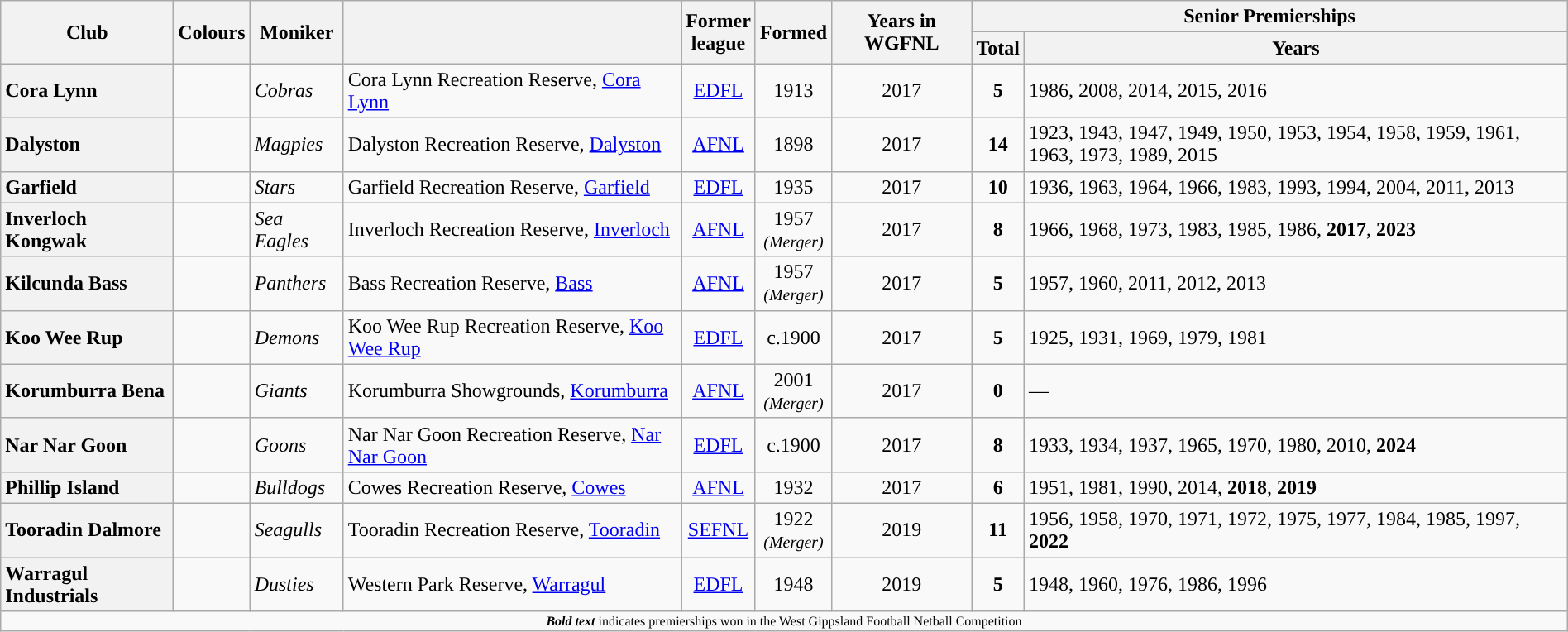<table class="wikitable sortable" style="width:100%; text-align:center;">
<tr>
<th rowspan="2">Club</th>
<th rowspan="2">Colours</th>
<th rowspan="2">Moniker</th>
<th rowspan="2"></th>
<th rowspan="2">Former<br>league</th>
<th rowspan="2">Formed</th>
<th rowspan="2">Years in WGFNL</th>
<th colspan="2">Senior Premierships</th>
</tr>
<tr>
<th>Total</th>
<th class="unsortable">Years</th>
</tr>
<tr>
<th style="text-align:left">Cora Lynn</th>
<td></td>
<td align="left"><em>Cobras</em></td>
<td align="left"><span>Cora Lynn Recreation Reserve, <a href='#'>Cora Lynn</a></span></td>
<td><a href='#'>EDFL</a></td>
<td>1913</td>
<td>2017</td>
<td><strong>5</strong></td>
<td align="left">1986, 2008, 2014, 2015, 2016</td>
</tr>
<tr>
<th style="text-align:left">Dalyston</th>
<td></td>
<td align="left"><em>Magpies</em></td>
<td align="left"><span>Dalyston Recreation Reserve, <a href='#'>Dalyston</a></span></td>
<td><a href='#'>AFNL</a></td>
<td>1898</td>
<td>2017</td>
<td><strong>14</strong></td>
<td align="left">1923, 1943, 1947, 1949, 1950, 1953, 1954, 1958, 1959, 1961, 1963, 1973, 1989, 2015</td>
</tr>
<tr>
<th style="text-align:left">Garfield</th>
<td></td>
<td align="left"><em>Stars</em></td>
<td align="left"><span>Garfield Recreation Reserve, <a href='#'>Garfield</a></span></td>
<td><a href='#'>EDFL</a></td>
<td>1935</td>
<td>2017</td>
<td><strong>10</strong></td>
<td align="left">1936, 1963, 1964, 1966, 1983, 1993, 1994, 2004, 2011, 2013</td>
</tr>
<tr>
<th style="text-align:left">Inverloch Kongwak</th>
<td></td>
<td align="left"><em>Sea Eagles</em></td>
<td align="left"><span>Inverloch Recreation Reserve, <a href='#'>Inverloch</a></span></td>
<td><a href='#'>AFNL</a></td>
<td>1957<br><small><em>(Merger)</em></small></td>
<td>2017</td>
<td><strong>8</strong></td>
<td align="left">1966, 1968, 1973, 1983, 1985, 1986, <strong>2017</strong>, <strong>2023</strong></td>
</tr>
<tr>
<th style="text-align:left">Kilcunda Bass</th>
<td></td>
<td align="left"><em>Panthers</em></td>
<td align="left"><span>Bass Recreation Reserve, <a href='#'>Bass</a></span></td>
<td><a href='#'>AFNL</a></td>
<td>1957<br><small><em>(Merger)</em></small></td>
<td>2017</td>
<td><strong>5</strong></td>
<td align="left">1957, 1960, 2011, 2012, 2013</td>
</tr>
<tr>
<th style="text-align:left">Koo Wee Rup</th>
<td></td>
<td align="left"><em>Demons</em></td>
<td align="left"><span>Koo Wee Rup Recreation Reserve, <a href='#'>Koo Wee Rup</a> </span></td>
<td><a href='#'>EDFL</a></td>
<td>c.1900</td>
<td>2017</td>
<td><strong>5</strong></td>
<td align="left">1925, 1931, 1969, 1979, 1981</td>
</tr>
<tr>
<th style="text-align:left">Korumburra Bena</th>
<td></td>
<td align="left"><em>Giants</em></td>
<td align="left"><span>Korumburra Showgrounds, <a href='#'>Korumburra</a></span></td>
<td><a href='#'>AFNL</a></td>
<td>2001<br><small><em>(Merger)</em></small></td>
<td>2017</td>
<td><strong>0</strong></td>
<td align="left">—</td>
</tr>
<tr>
<th style="text-align:left">Nar Nar Goon</th>
<td></td>
<td align="left"><em>Goons</em></td>
<td align="left"><span>Nar Nar Goon Recreation Reserve, <a href='#'>Nar Nar Goon</a></span></td>
<td><a href='#'>EDFL</a></td>
<td>c.1900</td>
<td>2017</td>
<td><strong>8</strong></td>
<td align="left">1933, 1934, 1937, 1965, 1970, 1980, 2010, <strong>2024</strong></td>
</tr>
<tr>
<th style="text-align:left">Phillip Island</th>
<td></td>
<td align="left"><em>Bulldogs</em></td>
<td align="left"><span>Cowes Recreation Reserve, <a href='#'>Cowes</a></span></td>
<td><a href='#'>AFNL</a></td>
<td>1932</td>
<td>2017</td>
<td><strong>6</strong></td>
<td align="left">1951, 1981, 1990, 2014, <strong>2018</strong>, <strong>2019</strong></td>
</tr>
<tr>
<th style="text-align:left">Tooradin Dalmore</th>
<td></td>
<td align="left"><em>Seagulls</em></td>
<td align="left"><span>Tooradin Recreation Reserve, <a href='#'>Tooradin</a></span></td>
<td><a href='#'>SEFNL</a></td>
<td>1922<br><small><em>(Merger)</em></small></td>
<td>2019</td>
<td><strong>11</strong></td>
<td align="left">1956, 1958, 1970, 1971, 1972, 1975, 1977, 1984, 1985, 1997, <strong>2022</strong></td>
</tr>
<tr>
<th style="text-align:left">Warragul Industrials</th>
<td></td>
<td align="left"><em>Dusties</em></td>
<td align="left"><span>Western Park Reserve, <a href='#'>Warragul</a></span></td>
<td><a href='#'>EDFL</a></td>
<td>1948</td>
<td>2019</td>
<td><strong>5</strong></td>
<td align="left">1948, 1960, 1976, 1986, 1996</td>
</tr>
<tr class="sortbottom">
<td colspan="9" style="font-size:8pt; text-align:center"><strong><em>Bold text</em></strong> indicates premierships won in the West Gippsland Football Netball Competition</td>
</tr>
</table>
